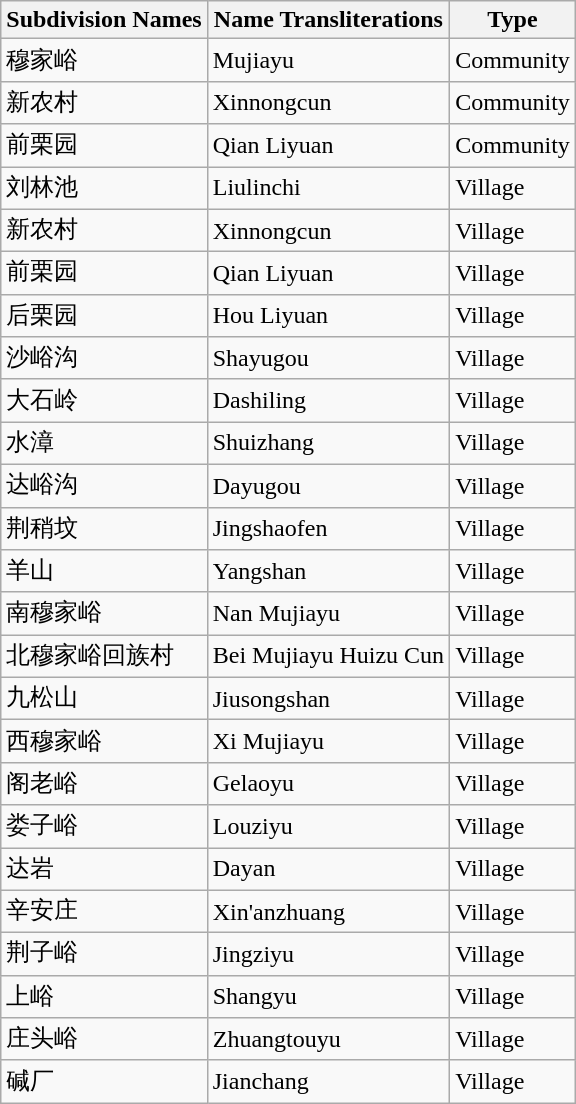<table class="wikitable sortable">
<tr>
<th>Subdivision Names</th>
<th>Name Transliterations</th>
<th>Type</th>
</tr>
<tr>
<td>穆家峪</td>
<td>Mujiayu</td>
<td>Community</td>
</tr>
<tr>
<td>新农村</td>
<td>Xinnongcun</td>
<td>Community</td>
</tr>
<tr>
<td>前栗园</td>
<td>Qian Liyuan</td>
<td>Community</td>
</tr>
<tr>
<td>刘林池</td>
<td>Liulinchi</td>
<td>Village</td>
</tr>
<tr>
<td>新农村</td>
<td>Xinnongcun</td>
<td>Village</td>
</tr>
<tr>
<td>前栗园</td>
<td>Qian Liyuan</td>
<td>Village</td>
</tr>
<tr>
<td>后栗园</td>
<td>Hou Liyuan</td>
<td>Village</td>
</tr>
<tr>
<td>沙峪沟</td>
<td>Shayugou</td>
<td>Village</td>
</tr>
<tr>
<td>大石岭</td>
<td>Dashiling</td>
<td>Village</td>
</tr>
<tr>
<td>水漳</td>
<td>Shuizhang</td>
<td>Village</td>
</tr>
<tr>
<td>达峪沟</td>
<td>Dayugou</td>
<td>Village</td>
</tr>
<tr>
<td>荆稍坟</td>
<td>Jingshaofen</td>
<td>Village</td>
</tr>
<tr>
<td>羊山</td>
<td>Yangshan</td>
<td>Village</td>
</tr>
<tr>
<td>南穆家峪</td>
<td>Nan Mujiayu</td>
<td>Village</td>
</tr>
<tr>
<td>北穆家峪回族村</td>
<td>Bei Mujiayu Huizu Cun</td>
<td>Village</td>
</tr>
<tr>
<td>九松山</td>
<td>Jiusongshan</td>
<td>Village</td>
</tr>
<tr>
<td>西穆家峪</td>
<td>Xi Mujiayu</td>
<td>Village</td>
</tr>
<tr>
<td>阁老峪</td>
<td>Gelaoyu</td>
<td>Village</td>
</tr>
<tr>
<td>娄子峪</td>
<td>Louziyu</td>
<td>Village</td>
</tr>
<tr>
<td>达岩</td>
<td>Dayan</td>
<td>Village</td>
</tr>
<tr>
<td>辛安庄</td>
<td>Xin'anzhuang</td>
<td>Village</td>
</tr>
<tr>
<td>荆子峪</td>
<td>Jingziyu</td>
<td>Village</td>
</tr>
<tr>
<td>上峪</td>
<td>Shangyu</td>
<td>Village</td>
</tr>
<tr>
<td>庄头峪</td>
<td>Zhuangtouyu</td>
<td>Village</td>
</tr>
<tr>
<td>碱厂</td>
<td>Jianchang</td>
<td>Village</td>
</tr>
</table>
